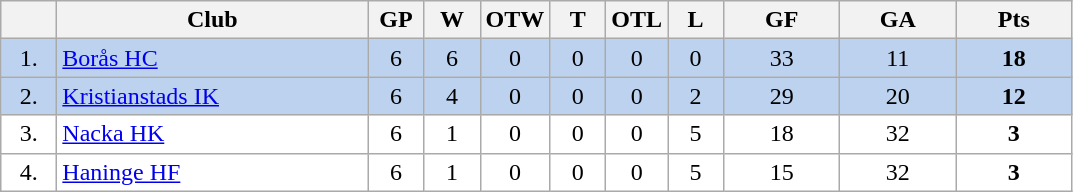<table class="wikitable">
<tr>
<th width="30"></th>
<th width="200">Club</th>
<th width="30">GP</th>
<th width="30">W</th>
<th width="30">OTW</th>
<th width="30">T</th>
<th width="30">OTL</th>
<th width="30">L</th>
<th width="70">GF</th>
<th width="70">GA</th>
<th width="70">Pts</th>
</tr>
<tr bgcolor="#BCD2EE" align="center">
<td>1.</td>
<td align="left"><a href='#'>Borås HC</a></td>
<td>6</td>
<td>6</td>
<td>0</td>
<td>0</td>
<td>0</td>
<td>0</td>
<td>33</td>
<td>11</td>
<td><strong>18</strong></td>
</tr>
<tr bgcolor="#BCD2EE" align="center">
<td>2.</td>
<td align="left"><a href='#'>Kristianstads IK</a></td>
<td>6</td>
<td>4</td>
<td>0</td>
<td>0</td>
<td>0</td>
<td>2</td>
<td>29</td>
<td>20</td>
<td><strong>12</strong></td>
</tr>
<tr bgcolor="#FFFFFF" align="center">
<td>3.</td>
<td align="left"><a href='#'>Nacka HK</a></td>
<td>6</td>
<td>1</td>
<td>0</td>
<td>0</td>
<td>0</td>
<td>5</td>
<td>18</td>
<td>32</td>
<td><strong>3</strong></td>
</tr>
<tr bgcolor="#FFFFFF" align="center">
<td>4.</td>
<td align="left"><a href='#'>Haninge HF</a></td>
<td>6</td>
<td>1</td>
<td>0</td>
<td>0</td>
<td>0</td>
<td>5</td>
<td>15</td>
<td>32</td>
<td><strong>3</strong></td>
</tr>
</table>
